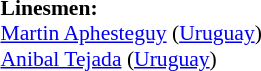<table width=100% style="font-size: 90%">
<tr>
<td><br><strong>Linesmen:</strong>
<br><a href='#'>Martin Aphesteguy</a> (<a href='#'>Uruguay</a>)
<br><a href='#'>Anibal Tejada</a> (<a href='#'>Uruguay</a>)</td>
</tr>
</table>
